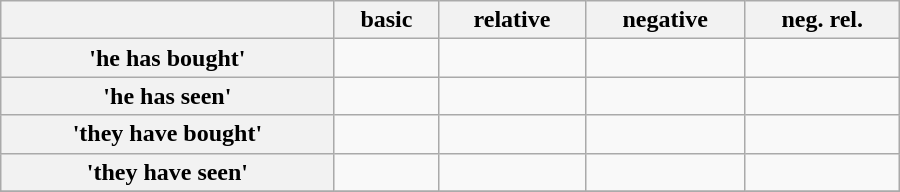<table class="wikitable" style="text-align: center; width: 600px;">
<tr>
<th></th>
<th>basic</th>
<th>relative</th>
<th>negative</th>
<th>neg. rel.</th>
</tr>
<tr>
<th>'he has bought'</th>
<td></td>
<td></td>
<td></td>
<td></td>
</tr>
<tr>
<th>'he has seen'</th>
<td></td>
<td></td>
<td></td>
<td></td>
</tr>
<tr>
<th>'they have bought'</th>
<td></td>
<td></td>
<td></td>
<td></td>
</tr>
<tr>
<th>'they have seen'</th>
<td></td>
<td></td>
<td></td>
<td></td>
</tr>
<tr>
</tr>
</table>
